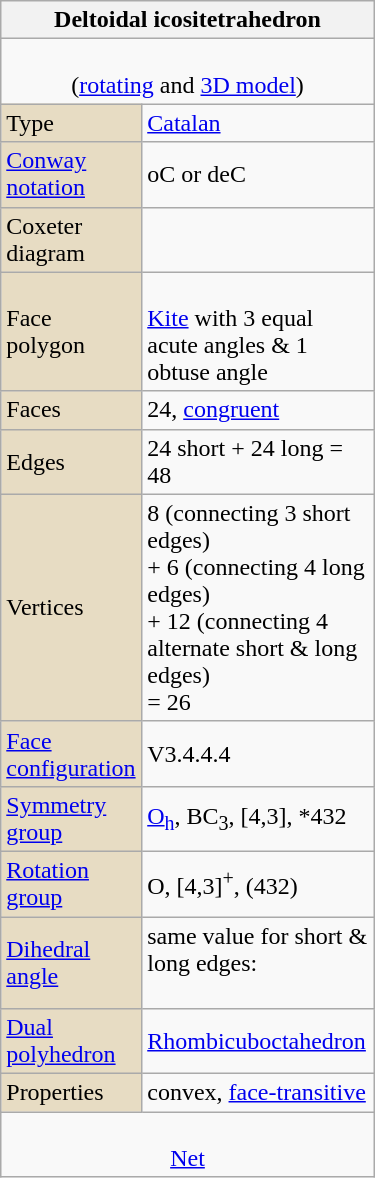<table class=wikitable align="right" width="250">
<tr>
<th bgcolor=#e7dcc3 colspan=2>Deltoidal icositetrahedron</th>
</tr>
<tr>
<td align=center colspan=2><br>(<a href='#'>rotating</a> and <a href='#'>3D model</a>)</td>
</tr>
<tr>
<td bgcolor=#e7dcc3>Type</td>
<td><a href='#'>Catalan</a></td>
</tr>
<tr>
<td bgcolor=#e7dcc3><a href='#'>Conway notation</a></td>
<td>oC or deC</td>
</tr>
<tr>
<td bgcolor=#e7dcc3>Coxeter diagram</td>
<td></td>
</tr>
<tr>
<td bgcolor=#e7dcc3>Face polygon</td>
<td><br><a href='#'>Kite</a> with 3 equal acute angles & 1 obtuse angle</td>
</tr>
<tr>
<td bgcolor=#e7dcc3>Faces</td>
<td>24, <a href='#'>congruent</a></td>
</tr>
<tr>
<td bgcolor=#e7dcc3>Edges</td>
<td>24 short + 24 long = 48</td>
</tr>
<tr>
<td bgcolor=#e7dcc3>Vertices</td>
<td>8 (connecting 3 short edges)<br>+ 6 (connecting 4 long edges)<br>+ 12 (connecting 4 alternate short & long edges)<br>= 26</td>
</tr>
<tr>
<td bgcolor=#e7dcc3><a href='#'>Face configuration</a></td>
<td>V3.4.4.4</td>
</tr>
<tr>
<td bgcolor=#e7dcc3><a href='#'>Symmetry group</a></td>
<td><a href='#'>O<sub>h</sub></a>, BC<sub>3</sub>, [4,3], *432</td>
</tr>
<tr>
<td bgcolor=#e7dcc3><a href='#'>Rotation group</a></td>
<td>O, [4,3]<sup>+</sup>, (432)</td>
</tr>
<tr>
<td bgcolor=#e7dcc3><a href='#'>Dihedral angle</a></td>
<td>same value for short & long edges:<br><br></td>
</tr>
<tr>
<td bgcolor=#e7dcc3><a href='#'>Dual polyhedron</a></td>
<td><a href='#'>Rhombicuboctahedron</a></td>
</tr>
<tr>
<td bgcolor=#e7dcc3>Properties</td>
<td>convex, <a href='#'>face-transitive</a></td>
</tr>
<tr>
<td align=center colspan=2><br><a href='#'>Net</a></td>
</tr>
</table>
